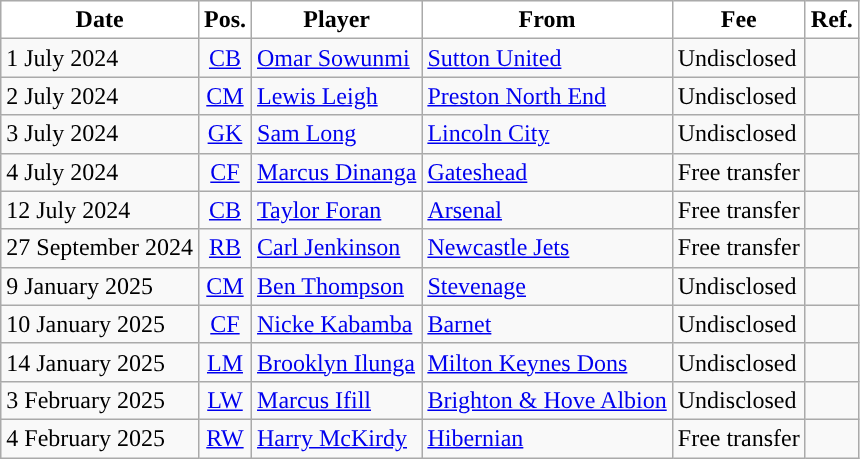<table class="wikitable plainrowheaders sortable">
<tr>
<th style="background-color:#FFFFFF; color:#000000; ">Date</th>
<th style="background-color:#FFFFFF; color:#000000; ">Pos.</th>
<th style="background-color:#FFFFFF; color:#000000; ">Player</th>
<th style="background-color:#FFFFFF; color:#000000; ">From</th>
<th style="background-color:#FFFFFF; color:#000000; ">Fee</th>
<th style="background-color:#FFFFFF; color:#000000; ">Ref.</th>
</tr>
<tr>
<td>1 July 2024</td>
<td style="text-align:center;"><a href='#'>CB</a></td>
<td> <a href='#'>Omar Sowunmi</a></td>
<td> <a href='#'>Sutton United</a></td>
<td>Undisclosed</td>
<td></td>
</tr>
<tr>
<td>2 July 2024</td>
<td style="text-align:center;"><a href='#'>CM</a></td>
<td> <a href='#'>Lewis Leigh</a></td>
<td> <a href='#'>Preston North End</a></td>
<td>Undisclosed</td>
<td></td>
</tr>
<tr>
<td>3 July 2024</td>
<td style="text-align:center;"><a href='#'>GK</a></td>
<td> <a href='#'>Sam Long</a></td>
<td> <a href='#'>Lincoln City</a></td>
<td>Undisclosed</td>
<td></td>
</tr>
<tr>
<td>4 July 2024</td>
<td style="text-align:center;"><a href='#'>CF</a></td>
<td> <a href='#'>Marcus Dinanga</a></td>
<td> <a href='#'>Gateshead</a></td>
<td>Free transfer</td>
<td></td>
</tr>
<tr>
<td>12 July 2024</td>
<td style="text-align:center;"><a href='#'>CB</a></td>
<td> <a href='#'>Taylor Foran</a></td>
<td> <a href='#'>Arsenal</a></td>
<td>Free transfer</td>
<td></td>
</tr>
<tr>
<td>27 September 2024</td>
<td style="text-align:center;"><a href='#'>RB</a></td>
<td> <a href='#'>Carl Jenkinson</a></td>
<td> <a href='#'>Newcastle Jets</a></td>
<td>Free transfer</td>
<td></td>
</tr>
<tr>
<td>9 January 2025</td>
<td style="text-align:center;"><a href='#'>CM</a></td>
<td> <a href='#'>Ben Thompson</a></td>
<td> <a href='#'>Stevenage</a></td>
<td>Undisclosed</td>
<td></td>
</tr>
<tr>
<td>10 January 2025</td>
<td style="text-align:center;"><a href='#'>CF</a></td>
<td> <a href='#'>Nicke Kabamba</a></td>
<td> <a href='#'>Barnet</a></td>
<td>Undisclosed</td>
<td></td>
</tr>
<tr>
<td>14 January 2025</td>
<td style="text-align:center;"><a href='#'>LM</a></td>
<td> <a href='#'>Brooklyn Ilunga</a></td>
<td> <a href='#'>Milton Keynes Dons</a></td>
<td>Undisclosed</td>
<td></td>
</tr>
<tr>
<td>3 February 2025</td>
<td style="text-align:center;"><a href='#'>LW</a></td>
<td> <a href='#'>Marcus Ifill</a></td>
<td> <a href='#'>Brighton & Hove Albion</a></td>
<td>Undisclosed</td>
<td></td>
</tr>
<tr>
<td>4 February 2025</td>
<td style="text-align:center;"><a href='#'>RW</a></td>
<td> <a href='#'>Harry McKirdy</a></td>
<td> <a href='#'>Hibernian</a></td>
<td>Free transfer</td>
<td></td>
</tr>
</table>
